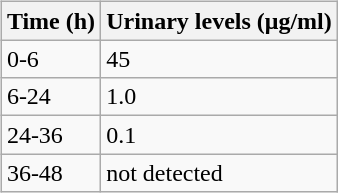<table class="wikitable" style="float:right; border:1px solid #BBB;margin:.46em 0 0 .2em">
<tr>
<th>Time (h)</th>
<th>Urinary levels (μg/ml)</th>
</tr>
<tr>
<td>0-6</td>
<td>45</td>
</tr>
<tr>
<td>6-24</td>
<td>1.0</td>
</tr>
<tr>
<td>24-36</td>
<td>0.1</td>
</tr>
<tr>
<td>36-48</td>
<td>not detected</td>
</tr>
</table>
